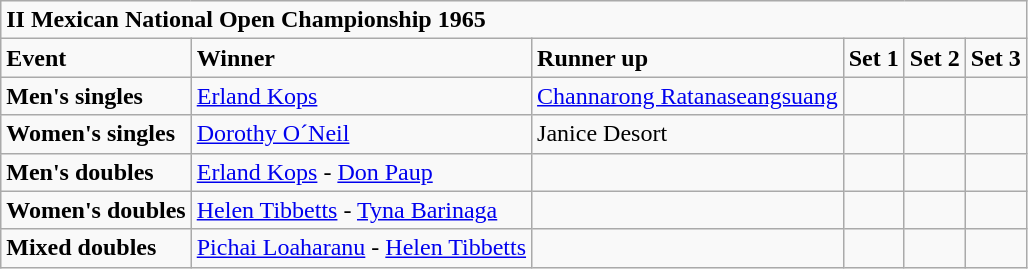<table class="wikitable">
<tr>
<td colspan="6"><strong>II Mexican National Open Championship 1965</strong></td>
</tr>
<tr>
<td><strong>Event</strong></td>
<td><strong>Winner</strong></td>
<td><strong>Runner  up</strong></td>
<td><strong>Set  1</strong></td>
<td><strong>Set  2</strong></td>
<td><strong>Set  3</strong></td>
</tr>
<tr>
<td><strong>Men's singles</strong></td>
<td><a href='#'>Erland Kops</a> </td>
<td><a href='#'>Channarong Ratanaseangsuang</a> </td>
<td></td>
<td></td>
<td></td>
</tr>
<tr>
<td><strong>Women's singles</strong></td>
<td><a href='#'>Dorothy O´Neil</a> </td>
<td>Janice Desort </td>
<td></td>
<td></td>
<td></td>
</tr>
<tr>
<td><strong>Men's doubles</strong></td>
<td><a href='#'>Erland Kops</a>  - <a href='#'>Don Paup</a> </td>
<td></td>
<td></td>
<td></td>
<td></td>
</tr>
<tr>
<td><strong>Women's doubles</strong></td>
<td><a href='#'>Helen Tibbetts</a>  - <a href='#'>Tyna Barinaga</a> </td>
<td></td>
<td></td>
<td></td>
<td></td>
</tr>
<tr>
<td><strong>Mixed doubles</strong></td>
<td><a href='#'>Pichai Loaharanu</a>  - <a href='#'>Helen Tibbetts</a> </td>
<td></td>
<td></td>
<td></td>
<td></td>
</tr>
</table>
